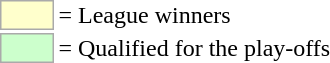<table>
<tr>
<td style="background-color:#ffffcc; border:1px solid #aaaaaa; width:2em;"></td>
<td>= League winners</td>
</tr>
<tr>
<td style="background-color:#ccffcc; border:1px solid #aaaaaa; width:2em;"></td>
<td>= Qualified for the play-offs</td>
</tr>
</table>
